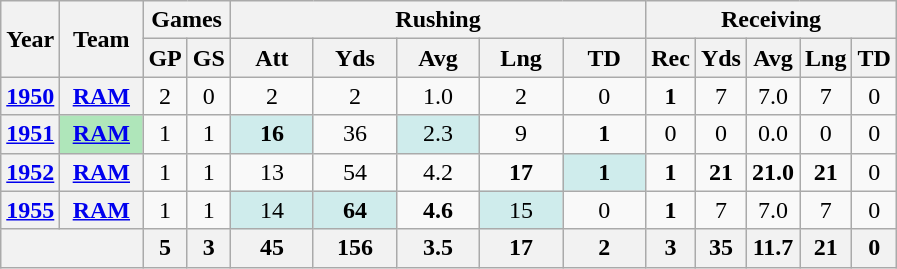<table class="wikitable" style="text-align:center;">
<tr>
<th rowspan="2">Year</th>
<th rowspan="2">Team</th>
<th colspan="2">Games</th>
<th colspan="5">Rushing</th>
<th colspan="5">Receiving</th>
</tr>
<tr>
<th>GP</th>
<th>GS</th>
<th>Att</th>
<th>Yds</th>
<th>Avg</th>
<th>Lng</th>
<th>TD</th>
<th>Rec</th>
<th>Yds</th>
<th>Avg</th>
<th>Lng</th>
<th>TD</th>
</tr>
<tr>
<th><a href='#'>1950</a></th>
<th><a href='#'>RAM</a></th>
<td>2</td>
<td>0</td>
<td>2</td>
<td>2</td>
<td>1.0</td>
<td>2</td>
<td>0</td>
<td><strong>1</strong></td>
<td>7</td>
<td>7.0</td>
<td>7</td>
<td>0</td>
</tr>
<tr>
<th><a href='#'>1951</a></th>
<th style="background:#afe6ba; width:3em;"><a href='#'>RAM</a></th>
<td>1</td>
<td>1</td>
<td style="background:#cfecec; width:3em;"><strong>16</strong></td>
<td>36</td>
<td style="background:#cfecec; width:3em;">2.3</td>
<td>9</td>
<td><strong>1</strong></td>
<td>0</td>
<td>0</td>
<td>0.0</td>
<td>0</td>
<td>0</td>
</tr>
<tr>
<th><a href='#'>1952</a></th>
<th><a href='#'>RAM</a></th>
<td>1</td>
<td>1</td>
<td>13</td>
<td>54</td>
<td>4.2</td>
<td><strong>17</strong></td>
<td style="background:#cfecec; width:3em;"><strong>1</strong></td>
<td><strong>1</strong></td>
<td><strong>21</strong></td>
<td><strong>21.0</strong></td>
<td><strong>21</strong></td>
<td>0</td>
</tr>
<tr>
<th><a href='#'>1955</a></th>
<th><a href='#'>RAM</a></th>
<td>1</td>
<td>1</td>
<td style="background:#cfecec; width:3em;">14</td>
<td style="background:#cfecec; width:3em;"><strong>64</strong></td>
<td><strong>4.6</strong></td>
<td style="background:#cfecec; width:3em;">15</td>
<td>0</td>
<td><strong>1</strong></td>
<td>7</td>
<td>7.0</td>
<td>7</td>
<td>0</td>
</tr>
<tr>
<th colspan="2"></th>
<th>5</th>
<th>3</th>
<th>45</th>
<th>156</th>
<th>3.5</th>
<th>17</th>
<th>2</th>
<th>3</th>
<th>35</th>
<th>11.7</th>
<th>21</th>
<th>0</th>
</tr>
</table>
